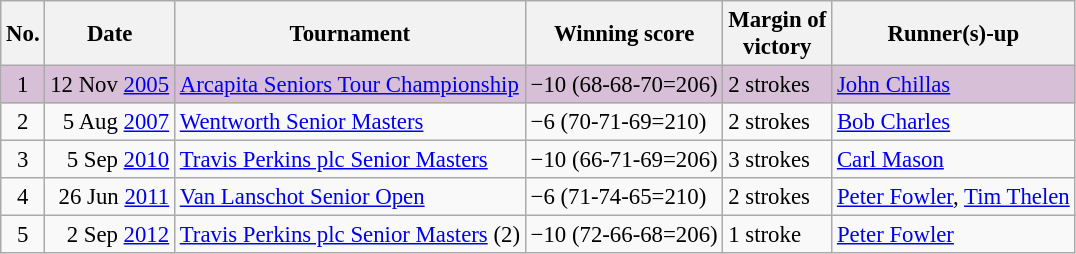<table class="wikitable" style="font-size:95%;">
<tr>
<th>No.</th>
<th>Date</th>
<th>Tournament</th>
<th>Winning score</th>
<th>Margin of<br>victory</th>
<th>Runner(s)-up</th>
</tr>
<tr style="background:thistle;">
<td align=center>1</td>
<td align=right>12 Nov <a href='#'>2005</a></td>
<td><a href='#'>Arcapita Seniors Tour Championship</a></td>
<td>−10 (68-68-70=206)</td>
<td>2 strokes</td>
<td> <a href='#'>John Chillas</a></td>
</tr>
<tr>
<td align=center>2</td>
<td align=right>5 Aug <a href='#'>2007</a></td>
<td><a href='#'>Wentworth Senior Masters</a></td>
<td>−6 (70-71-69=210)</td>
<td>2 strokes</td>
<td> <a href='#'>Bob Charles</a></td>
</tr>
<tr>
<td align=center>3</td>
<td align=right>5 Sep <a href='#'>2010</a></td>
<td><a href='#'>Travis Perkins plc Senior Masters</a></td>
<td>−10 (66-71-69=206)</td>
<td>3 strokes</td>
<td> <a href='#'>Carl Mason</a></td>
</tr>
<tr>
<td align=center>4</td>
<td align=right>26 Jun <a href='#'>2011</a></td>
<td><a href='#'>Van Lanschot Senior Open</a></td>
<td>−6 (71-74-65=210)</td>
<td>2 strokes</td>
<td> <a href='#'>Peter Fowler</a>,  <a href='#'>Tim Thelen</a></td>
</tr>
<tr>
<td align=center>5</td>
<td align=right>2 Sep <a href='#'>2012</a></td>
<td><a href='#'>Travis Perkins plc Senior Masters</a> (2)</td>
<td>−10 (72-66-68=206)</td>
<td>1 stroke</td>
<td> <a href='#'>Peter Fowler</a></td>
</tr>
</table>
